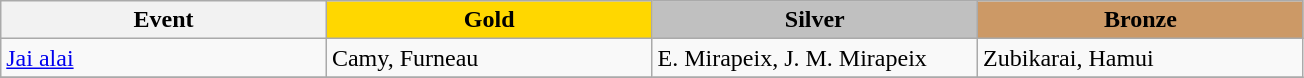<table class="wikitable" style="max-width: 23cm; width: 100%">
<tr>
<th scope="col">Event</th>
<th scope="col" style="background-color:gold; width:25%">Gold</th>
<th scope="col" style="background-color:silver; width:25%; width:25%">Silver</th>
<th scope="col" style="background-color:#cc9966; width:25%">Bronze</th>
</tr>
<tr>
<td><a href='#'>Jai alai</a></td>
<td> Camy, Furneau</td>
<td> E. Mirapeix, J. M. Mirapeix</td>
<td> Zubikarai, Hamui</td>
</tr>
<tr>
</tr>
</table>
